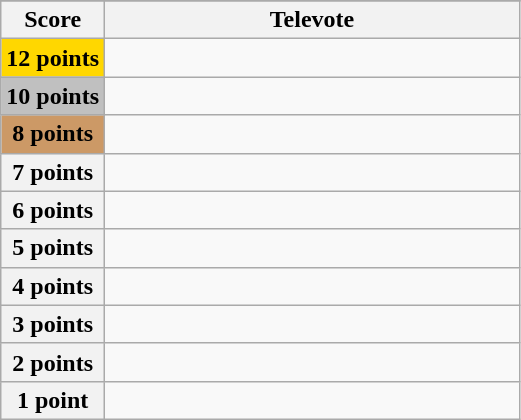<table class="wikitable">
<tr>
</tr>
<tr>
<th scope="col" width="20%">Score</th>
<th scope="col" width="80%">Televote</th>
</tr>
<tr>
<th scope="row" style="background:gold">12 points</th>
<td></td>
</tr>
<tr>
<th scope="row" style="background:silver">10 points</th>
<td></td>
</tr>
<tr>
<th scope="row" style="background:#CC9966">8 points</th>
<td></td>
</tr>
<tr>
<th scope="row">7 points</th>
<td></td>
</tr>
<tr>
<th scope="row">6 points</th>
<td></td>
</tr>
<tr>
<th scope="row">5 points</th>
<td></td>
</tr>
<tr>
<th scope="row">4 points</th>
<td></td>
</tr>
<tr>
<th scope="row">3 points</th>
<td></td>
</tr>
<tr>
<th scope="row">2 points</th>
<td></td>
</tr>
<tr>
<th scope="row">1 point</th>
<td></td>
</tr>
</table>
